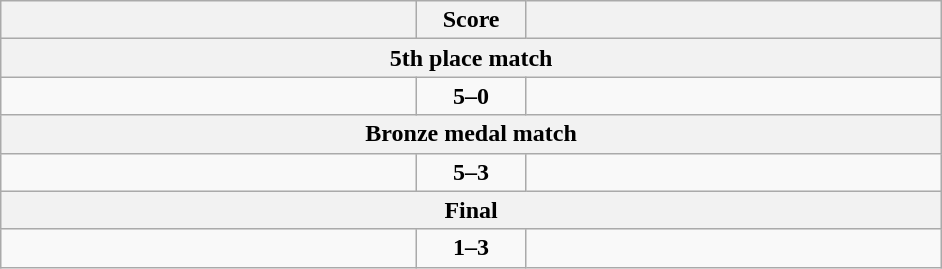<table class="wikitable" style="text-align: left;">
<tr>
<th align="right" width="270"></th>
<th width="65">Score</th>
<th align="left" width="270"></th>
</tr>
<tr>
<th colspan="3">5th place match</th>
</tr>
<tr>
<td><strong></strong></td>
<td align=center><strong>5–0</strong></td>
<td></td>
</tr>
<tr>
<th colspan="3">Bronze medal match</th>
</tr>
<tr>
<td><strong></strong></td>
<td align=center><strong>5–3</strong></td>
<td></td>
</tr>
<tr>
<th colspan="3">Final</th>
</tr>
<tr>
<td></td>
<td align=center><strong>1–3</strong></td>
<td><strong></strong></td>
</tr>
</table>
